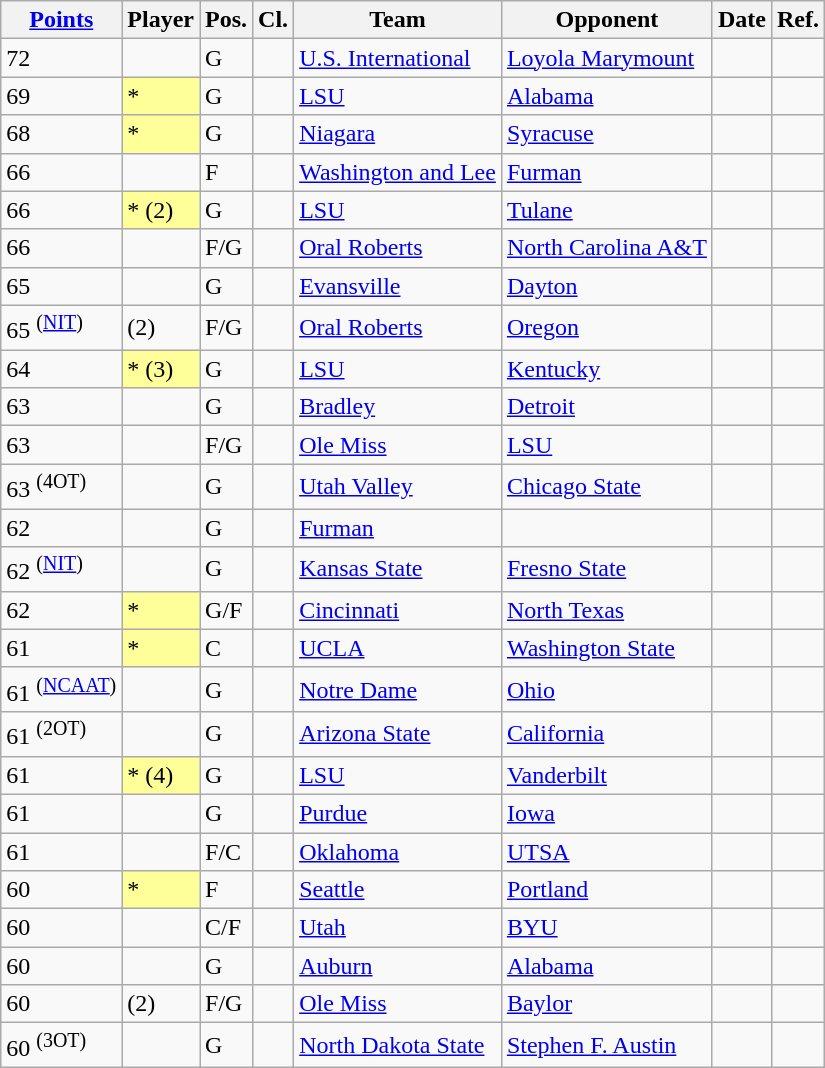<table class="wikitable sortable">
<tr>
<th><a href='#'>Points</a></th>
<th>Player</th>
<th>Pos.</th>
<th>Cl.</th>
<th>Team</th>
<th>Opponent</th>
<th>Date</th>
<th class="unsortable">Ref.</th>
</tr>
<tr>
<td>72</td>
<td></td>
<td>G</td>
<td></td>
<td><a href='#'>U.S. International</a></td>
<td><a href='#'>Loyola Marymount</a></td>
<td></td>
<td></td>
</tr>
<tr>
<td>69</td>
<td style="background-color:#FFFF99;">*</td>
<td>G</td>
<td></td>
<td><a href='#'>LSU</a></td>
<td><a href='#'>Alabama</a></td>
<td></td>
<td></td>
</tr>
<tr>
<td>68</td>
<td style="background-color:#FFFF99;">*</td>
<td>G</td>
<td></td>
<td><a href='#'>Niagara</a></td>
<td><a href='#'>Syracuse</a></td>
<td></td>
<td></td>
</tr>
<tr>
<td>66</td>
<td></td>
<td>F</td>
<td></td>
<td><a href='#'>Washington and Lee</a></td>
<td><a href='#'>Furman</a></td>
<td></td>
<td></td>
</tr>
<tr>
<td>66</td>
<td style="background-color:#FFFF99;">* (2)</td>
<td>G</td>
<td></td>
<td><a href='#'>LSU</a></td>
<td><a href='#'>Tulane</a></td>
<td></td>
<td></td>
</tr>
<tr>
<td>66</td>
<td></td>
<td>F/G</td>
<td></td>
<td><a href='#'>Oral Roberts</a></td>
<td><a href='#'>North Carolina A&T</a></td>
<td></td>
<td></td>
</tr>
<tr>
<td>65</td>
<td></td>
<td>G</td>
<td></td>
<td><a href='#'>Evansville</a></td>
<td><a href='#'>Dayton</a></td>
<td></td>
<td></td>
</tr>
<tr>
<td>65 <sup>(<a href='#'>NIT</a>)</sup></td>
<td> (2)</td>
<td>F/G</td>
<td></td>
<td><a href='#'>Oral Roberts</a></td>
<td><a href='#'>Oregon</a></td>
<td></td>
<td></td>
</tr>
<tr>
<td>64</td>
<td style="background-color:#FFFF99;">* (3)</td>
<td>G</td>
<td></td>
<td><a href='#'>LSU</a></td>
<td><a href='#'>Kentucky</a></td>
<td></td>
<td></td>
</tr>
<tr>
<td>63</td>
<td></td>
<td>G</td>
<td></td>
<td><a href='#'>Bradley</a></td>
<td><a href='#'>Detroit</a></td>
<td></td>
<td></td>
</tr>
<tr>
<td>63</td>
<td></td>
<td>F/G</td>
<td></td>
<td><a href='#'>Ole Miss</a></td>
<td><a href='#'>LSU</a></td>
<td></td>
<td></td>
</tr>
<tr>
<td>63 <sup>(4OT)</sup></td>
<td></td>
<td>G</td>
<td></td>
<td><a href='#'>Utah Valley</a></td>
<td><a href='#'>Chicago State</a></td>
<td></td>
<td></td>
</tr>
<tr>
<td>62</td>
<td></td>
<td>G</td>
<td></td>
<td><a href='#'>Furman</a></td>
<td></td>
<td></td>
<td></td>
</tr>
<tr>
<td>62 <sup>(<a href='#'>NIT</a>)</sup></td>
<td></td>
<td>G</td>
<td></td>
<td><a href='#'>Kansas State</a></td>
<td><a href='#'>Fresno State</a></td>
<td></td>
<td></td>
</tr>
<tr>
<td>62</td>
<td style="background-color:#FFFF99;">*</td>
<td>G/F</td>
<td></td>
<td><a href='#'>Cincinnati</a></td>
<td><a href='#'>North Texas</a></td>
<td></td>
<td></td>
</tr>
<tr>
<td>61</td>
<td style="background-color:#FFFF99;">*</td>
<td>C</td>
<td></td>
<td><a href='#'>UCLA</a></td>
<td><a href='#'>Washington State</a></td>
<td></td>
<td></td>
</tr>
<tr>
<td>61 <sup>(<a href='#'>NCAAT</a>)</sup></td>
<td></td>
<td>G</td>
<td></td>
<td><a href='#'>Notre Dame</a></td>
<td><a href='#'>Ohio</a></td>
<td></td>
<td></td>
</tr>
<tr>
<td>61 <sup>(2OT)</sup></td>
<td></td>
<td>G</td>
<td></td>
<td><a href='#'>Arizona State</a></td>
<td><a href='#'>California</a></td>
<td></td>
<td></td>
</tr>
<tr>
<td>61</td>
<td style="background-color:#FFFF99;">* (4)</td>
<td>G</td>
<td></td>
<td><a href='#'>LSU</a></td>
<td><a href='#'>Vanderbilt</a></td>
<td></td>
<td></td>
</tr>
<tr>
<td>61</td>
<td></td>
<td>G</td>
<td></td>
<td><a href='#'>Purdue</a></td>
<td><a href='#'>Iowa</a></td>
<td></td>
<td></td>
</tr>
<tr>
<td>61</td>
<td></td>
<td>F/C</td>
<td></td>
<td><a href='#'>Oklahoma</a></td>
<td><a href='#'>UTSA</a></td>
<td></td>
<td></td>
</tr>
<tr>
<td>60</td>
<td style="background-color:#FFFF99;">*</td>
<td>F</td>
<td></td>
<td><a href='#'>Seattle</a></td>
<td><a href='#'>Portland</a></td>
<td></td>
<td></td>
</tr>
<tr>
<td>60</td>
<td></td>
<td>C/F</td>
<td></td>
<td><a href='#'>Utah</a></td>
<td><a href='#'>BYU</a></td>
<td></td>
<td></td>
</tr>
<tr>
<td>60</td>
<td></td>
<td>G</td>
<td></td>
<td><a href='#'>Auburn</a></td>
<td><a href='#'>Alabama</a></td>
<td></td>
<td></td>
</tr>
<tr>
<td>60</td>
<td> (2)</td>
<td>F/G</td>
<td></td>
<td><a href='#'>Ole Miss</a></td>
<td><a href='#'>Baylor</a></td>
<td></td>
<td></td>
</tr>
<tr>
<td>60 <sup>(3OT)</sup></td>
<td></td>
<td>G</td>
<td></td>
<td><a href='#'>North Dakota State</a></td>
<td><a href='#'>Stephen F. Austin</a></td>
<td></td>
<td></td>
</tr>
</table>
